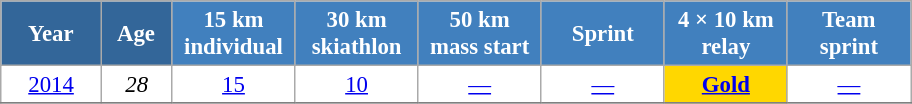<table class="wikitable" style="font-size:95%; text-align:center; border:grey solid 1px; border-collapse:collapse; background:#ffffff;">
<tr>
<th style="background-color:#369; color:white; width:60px;"> Year </th>
<th style="background-color:#369; color:white; width:40px;"> Age </th>
<th style="background-color:#4180be; color:white; width:75px;"> 15 km <br> individual </th>
<th style="background-color:#4180be; color:white; width:75px;"> 30 km <br> skiathlon </th>
<th style="background-color:#4180be; color:white; width:75px;"> 50 km <br> mass start </th>
<th style="background-color:#4180be; color:white; width:75px;"> Sprint </th>
<th style="background-color:#4180be; color:white; width:75px;"> 4 × 10 km <br> relay </th>
<th style="background-color:#4180be; color:white; width:75px;"> Team <br> sprint </th>
</tr>
<tr>
<td><a href='#'>2014</a></td>
<td><em>28</em></td>
<td><a href='#'>15</a></td>
<td><a href='#'>10</a></td>
<td><a href='#'>—</a></td>
<td><a href='#'>—</a></td>
<td style="background:gold;"><a href='#'><strong>Gold</strong></a></td>
<td><a href='#'>—</a></td>
</tr>
<tr>
</tr>
</table>
